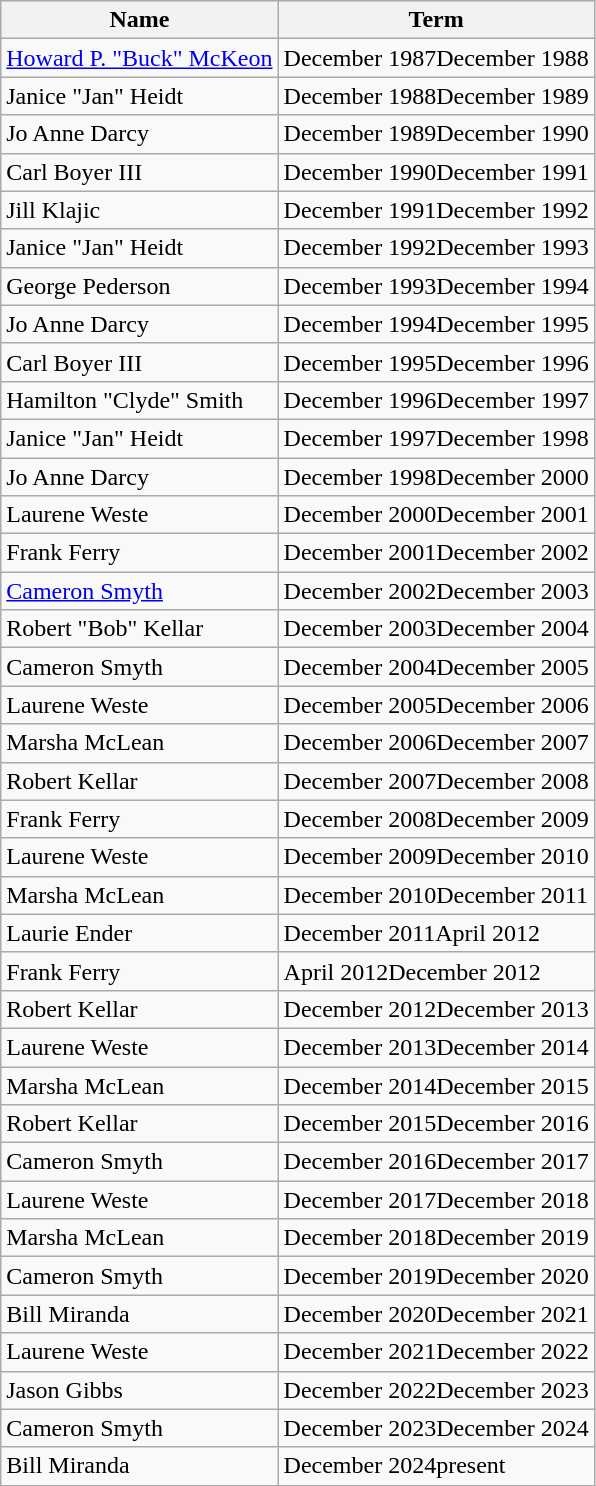<table class="wikitable sortable collapsible">
<tr>
<th>Name</th>
<th>Term</th>
</tr>
<tr>
<td><a href='#'>Howard P. "Buck" McKeon</a></td>
<td>December 1987December 1988</td>
</tr>
<tr>
<td>Janice "Jan" Heidt</td>
<td>December 1988December 1989</td>
</tr>
<tr>
<td>Jo Anne Darcy</td>
<td>December 1989December 1990</td>
</tr>
<tr>
<td>Carl Boyer III</td>
<td>December 1990December 1991</td>
</tr>
<tr>
<td>Jill Klajic</td>
<td>December 1991December 1992</td>
</tr>
<tr>
<td>Janice "Jan" Heidt</td>
<td>December 1992December 1993</td>
</tr>
<tr>
<td>George Pederson</td>
<td>December 1993December 1994</td>
</tr>
<tr>
<td>Jo Anne Darcy</td>
<td>December 1994December 1995</td>
</tr>
<tr>
<td>Carl Boyer III</td>
<td>December 1995December 1996</td>
</tr>
<tr>
<td>Hamilton "Clyde" Smith</td>
<td>December 1996December 1997</td>
</tr>
<tr>
<td>Janice "Jan" Heidt</td>
<td>December 1997December 1998</td>
</tr>
<tr>
<td>Jo Anne Darcy</td>
<td>December 1998December 2000</td>
</tr>
<tr>
<td>Laurene Weste</td>
<td>December 2000December 2001</td>
</tr>
<tr>
<td>Frank Ferry</td>
<td>December 2001December 2002</td>
</tr>
<tr>
<td><a href='#'>Cameron Smyth</a></td>
<td>December 2002December 2003</td>
</tr>
<tr>
<td>Robert "Bob" Kellar</td>
<td>December 2003December 2004</td>
</tr>
<tr>
<td>Cameron Smyth</td>
<td>December 2004December 2005</td>
</tr>
<tr>
<td>Laurene Weste</td>
<td>December 2005December 2006</td>
</tr>
<tr>
<td>Marsha McLean</td>
<td>December 2006December 2007</td>
</tr>
<tr>
<td>Robert Kellar</td>
<td>December 2007December 2008</td>
</tr>
<tr>
<td>Frank Ferry</td>
<td>December 2008December 2009</td>
</tr>
<tr>
<td>Laurene Weste</td>
<td>December 2009December 2010</td>
</tr>
<tr>
<td>Marsha McLean</td>
<td>December 2010December 2011</td>
</tr>
<tr>
<td>Laurie Ender</td>
<td>December 2011April 2012</td>
</tr>
<tr>
<td>Frank Ferry</td>
<td>April 2012December 2012</td>
</tr>
<tr>
<td>Robert Kellar</td>
<td>December 2012December 2013</td>
</tr>
<tr>
<td>Laurene Weste</td>
<td>December 2013December 2014</td>
</tr>
<tr>
<td>Marsha McLean</td>
<td>December 2014December 2015</td>
</tr>
<tr>
<td>Robert Kellar</td>
<td>December 2015December 2016</td>
</tr>
<tr>
<td>Cameron Smyth</td>
<td>December 2016December 2017</td>
</tr>
<tr>
<td>Laurene Weste</td>
<td>December 2017December 2018</td>
</tr>
<tr>
<td>Marsha McLean</td>
<td>December 2018December 2019</td>
</tr>
<tr>
<td>Cameron Smyth</td>
<td>December 2019December 2020</td>
</tr>
<tr>
<td>Bill Miranda</td>
<td>December 2020December 2021</td>
</tr>
<tr>
<td>Laurene Weste</td>
<td>December 2021December 2022</td>
</tr>
<tr>
<td>Jason Gibbs</td>
<td>December 2022December 2023</td>
</tr>
<tr>
<td>Cameron Smyth</td>
<td>December 2023December 2024</td>
</tr>
<tr>
<td>Bill Miranda</td>
<td>December 2024present</td>
</tr>
</table>
